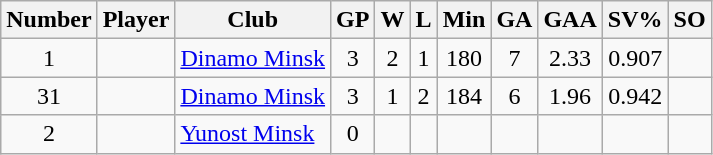<table class="wikitable sortable" style="text-align:center; padding:4px; border-spacing=0;">
<tr>
<th>Number</th>
<th>Player</th>
<th>Club</th>
<th>GP</th>
<th>W</th>
<th>L</th>
<th>Min</th>
<th>GA</th>
<th>GAA</th>
<th>SV%</th>
<th>SO</th>
</tr>
<tr>
<td>1</td>
<td align=left></td>
<td align=left><a href='#'>Dinamo Minsk</a></td>
<td>3</td>
<td>2</td>
<td>1</td>
<td>180</td>
<td>7</td>
<td>2.33</td>
<td>0.907</td>
<td></td>
</tr>
<tr>
<td>31</td>
<td align=left></td>
<td align=left><a href='#'>Dinamo Minsk</a></td>
<td>3</td>
<td>1</td>
<td>2</td>
<td>184</td>
<td>6</td>
<td>1.96</td>
<td>0.942</td>
<td></td>
</tr>
<tr>
<td>2</td>
<td align=left></td>
<td align=left><a href='#'>Yunost Minsk</a></td>
<td>0</td>
<td></td>
<td></td>
<td></td>
<td></td>
<td></td>
<td></td>
<td></td>
</tr>
</table>
